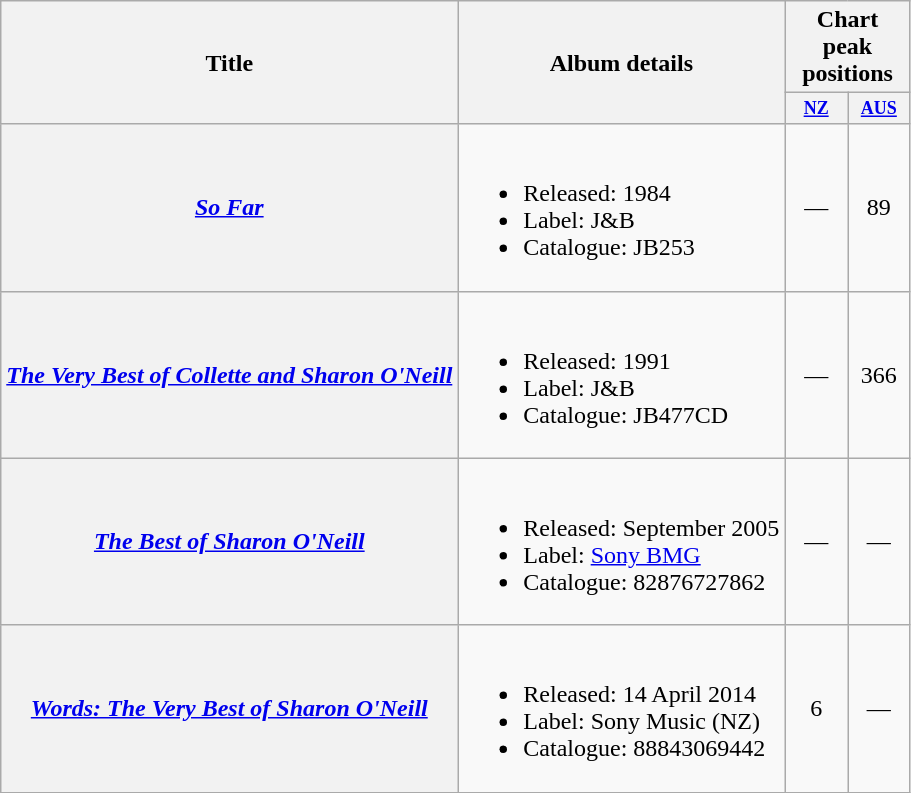<table class="wikitable plainrowheaders">
<tr>
<th rowspan="2">Title</th>
<th rowspan="2">Album details</th>
<th colspan="2">Chart peak positions</th>
</tr>
<tr>
<th style="width:3em;font-size:75%"><a href='#'>NZ</a><br></th>
<th style="width:3em;font-size:75%"><a href='#'>AUS</a><br></th>
</tr>
<tr>
<th scope="row"><em><a href='#'>So Far</a></em></th>
<td><br><ul><li>Released: 1984</li><li>Label: J&B</li><li>Catalogue: JB253</li></ul></td>
<td align="center">—</td>
<td align="center">89</td>
</tr>
<tr>
<th scope="row"><em><a href='#'>The Very Best of Collette and Sharon O'Neill</a></em> </th>
<td><br><ul><li>Released: 1991</li><li>Label: J&B</li><li>Catalogue: JB477CD</li></ul></td>
<td align="center">—</td>
<td align="center">366</td>
</tr>
<tr>
<th scope="row"><em><a href='#'>The Best of Sharon O'Neill</a></em></th>
<td><br><ul><li>Released: September 2005</li><li>Label: <a href='#'>Sony BMG</a></li><li>Catalogue: 82876727862</li></ul></td>
<td align="center">—</td>
<td align="center">—</td>
</tr>
<tr>
<th scope="row"><em><a href='#'>Words: The Very Best of Sharon O'Neill</a></em></th>
<td><br><ul><li>Released: 14 April 2014</li><li>Label: Sony Music (NZ)</li><li>Catalogue: 88843069442</li></ul></td>
<td align="center">6</td>
<td align="center">—</td>
</tr>
</table>
